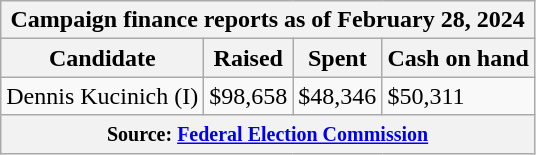<table class="wikitable sortable">
<tr>
<th colspan=4>Campaign finance reports as of February 28, 2024</th>
</tr>
<tr style="text-align:center;">
<th>Candidate</th>
<th>Raised</th>
<th>Spent</th>
<th>Cash on hand</th>
</tr>
<tr>
<td>Dennis Kucinich (I)</td>
<td>$98,658</td>
<td>$48,346</td>
<td>$50,311</td>
</tr>
<tr>
<th colspan="4"><small>Source: <a href='#'>Federal Election Commission</a></small></th>
</tr>
</table>
